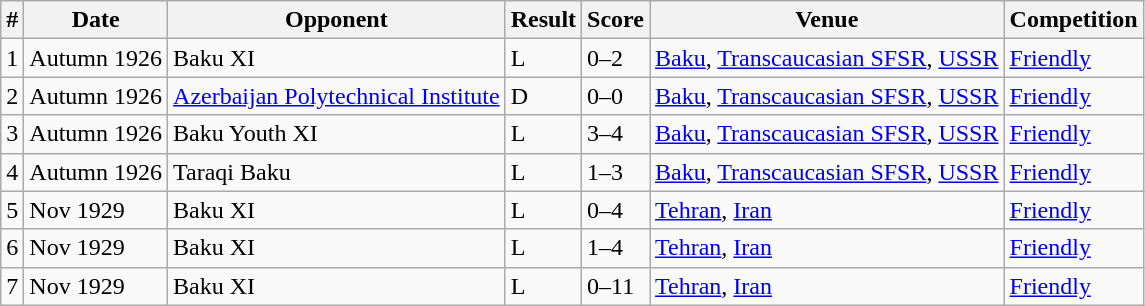<table class="wikitable">
<tr>
<th>#</th>
<th>Date</th>
<th>Opponent</th>
<th>Result</th>
<th>Score</th>
<th>Venue</th>
<th>Competition</th>
</tr>
<tr>
<td>1</td>
<td>Autumn 1926</td>
<td> Baku XI</td>
<td>L</td>
<td>0–2</td>
<td><a href='#'>Baku</a>, <a href='#'>Transcaucasian SFSR</a>, <a href='#'>USSR</a></td>
<td><a href='#'>Friendly</a></td>
</tr>
<tr>
<td>2</td>
<td>Autumn 1926</td>
<td> <a href='#'>Azerbaijan Polytechnical Institute</a></td>
<td>D</td>
<td>0–0</td>
<td><a href='#'>Baku</a>, <a href='#'>Transcaucasian SFSR</a>, <a href='#'>USSR</a></td>
<td><a href='#'>Friendly</a></td>
</tr>
<tr>
<td>3</td>
<td>Autumn 1926</td>
<td> Baku Youth XI</td>
<td>L</td>
<td>3–4</td>
<td><a href='#'>Baku</a>, <a href='#'>Transcaucasian SFSR</a>, <a href='#'>USSR</a></td>
<td><a href='#'>Friendly</a></td>
</tr>
<tr>
<td>4</td>
<td>Autumn 1926</td>
<td> Taraqi Baku</td>
<td>L</td>
<td>1–3</td>
<td><a href='#'>Baku</a>, <a href='#'>Transcaucasian SFSR</a>, <a href='#'>USSR</a></td>
<td><a href='#'>Friendly</a></td>
</tr>
<tr>
<td>5</td>
<td>Nov 1929</td>
<td> Baku XI</td>
<td>L</td>
<td>0–4</td>
<td><a href='#'>Tehran</a>, <a href='#'>Iran</a></td>
<td><a href='#'>Friendly</a></td>
</tr>
<tr>
<td>6</td>
<td>Nov 1929</td>
<td> Baku XI</td>
<td>L</td>
<td>1–4</td>
<td><a href='#'>Tehran</a>, <a href='#'>Iran</a></td>
<td><a href='#'>Friendly</a></td>
</tr>
<tr>
<td>7</td>
<td>Nov 1929</td>
<td> Baku XI</td>
<td>L</td>
<td>0–11</td>
<td><a href='#'>Tehran</a>, <a href='#'>Iran</a></td>
<td><a href='#'>Friendly</a></td>
</tr>
</table>
